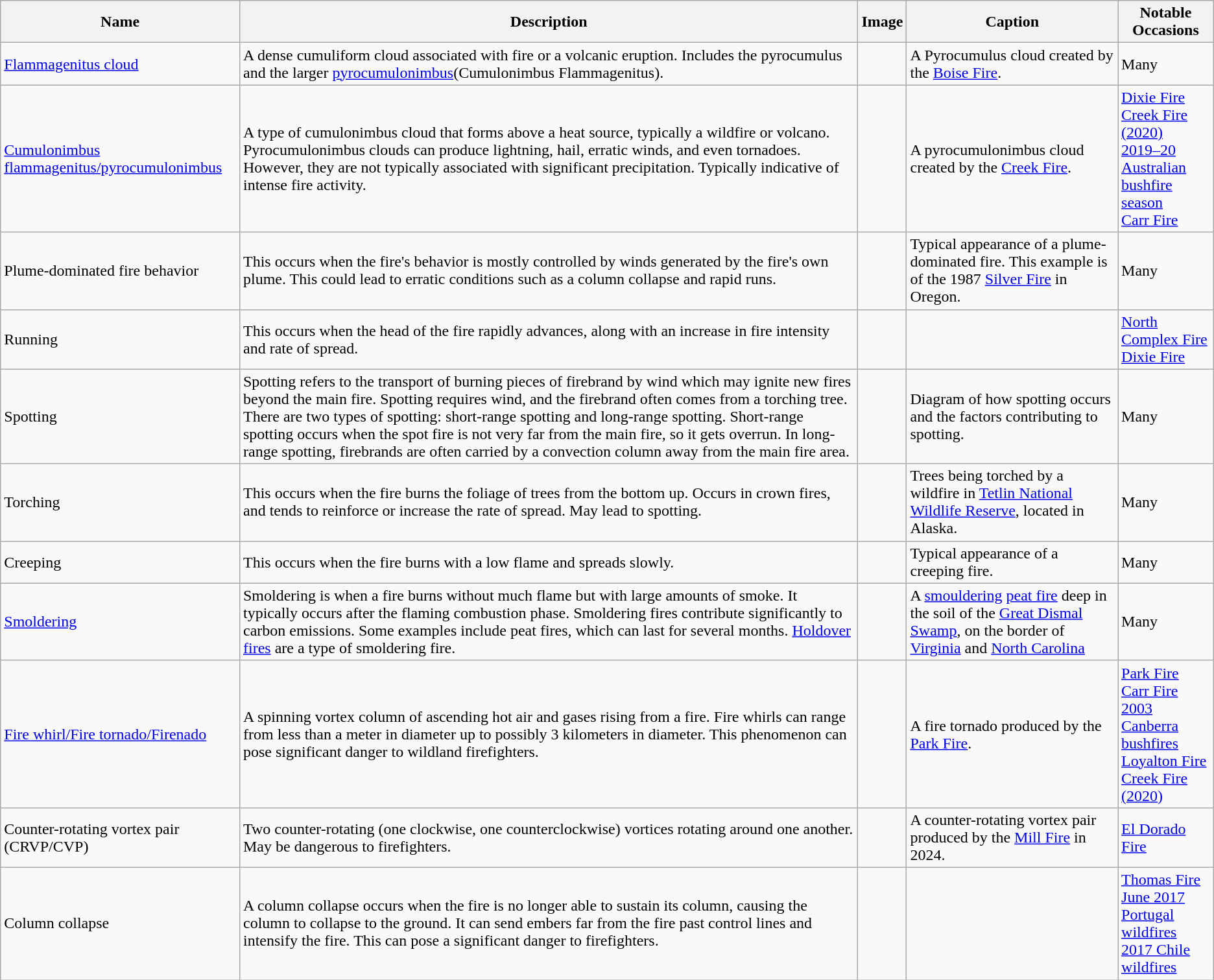<table class="wikitable">
<tr>
<th>Name</th>
<th>Description</th>
<th>Image</th>
<th>Caption</th>
<th>Notable Occasions</th>
</tr>
<tr>
<td><a href='#'>Flammagenitus cloud</a></td>
<td>A dense cumuliform cloud associated with fire or a volcanic eruption. Includes the pyrocumulus and the larger <a href='#'>pyrocumulonimbus</a>(Cumulonimbus Flammagenitus).</td>
<td></td>
<td>A Pyrocumulus cloud created by the <a href='#'>Boise Fire</a>.</td>
<td>Many</td>
</tr>
<tr>
<td><a href='#'>Cumulonimbus flammagenitus/pyrocumulonimbus</a></td>
<td>A type of cumulonimbus cloud that forms above a heat source, typically a wildfire or volcano. Pyrocumulonimbus clouds can produce lightning, hail, erratic winds, and even tornadoes. However, they are not typically associated with significant precipitation. Typically indicative of intense fire activity.</td>
<td></td>
<td>A pyrocumulonimbus cloud created by the <a href='#'>Creek Fire</a>.</td>
<td><a href='#'>Dixie Fire</a><br><a href='#'>Creek Fire (2020)</a><br><a href='#'>2019–20 Australian bushfire season</a><br><a href='#'>Carr Fire</a></td>
</tr>
<tr>
<td>Plume-dominated fire behavior</td>
<td>This occurs when the fire's behavior is mostly controlled by winds generated by the fire's own plume. This could lead to erratic conditions such as a column collapse and rapid runs.</td>
<td></td>
<td>Typical appearance of a plume-dominated fire. This example is of the  1987 <a href='#'>Silver Fire</a> in Oregon.</td>
<td>Many</td>
</tr>
<tr>
<td>Running</td>
<td>This occurs when the head of the fire rapidly advances, along with an increase in fire intensity and rate of spread.</td>
<td></td>
<td></td>
<td><a href='#'>North Complex Fire</a><br><a href='#'>Dixie Fire</a></td>
</tr>
<tr>
<td>Spotting</td>
<td>Spotting refers to the transport of burning pieces of firebrand by wind which may ignite new fires beyond the main fire. Spotting requires wind, and the firebrand often comes from a torching tree. There are two types of spotting: short-range spotting and long-range spotting. Short-range spotting occurs when the spot fire is not very far from the main fire, so it gets overrun. In long-range spotting, firebrands are often carried by a convection column away from the main fire area.</td>
<td></td>
<td>Diagram of how spotting occurs and the factors contributing to spotting.</td>
<td>Many</td>
</tr>
<tr>
<td>Torching</td>
<td>This occurs when the fire burns the foliage of trees from the bottom up. Occurs in crown fires, and tends to reinforce or increase the rate of spread. May lead to spotting.</td>
<td></td>
<td>Trees being torched by a wildfire in <a href='#'>Tetlin National Wildlife Reserve</a>, located in  Alaska.</td>
<td>Many</td>
</tr>
<tr>
<td>Creeping</td>
<td>This occurs when the fire burns with a low flame and spreads slowly.</td>
<td></td>
<td>Typical appearance of a creeping fire.</td>
<td>Many</td>
</tr>
<tr>
<td><a href='#'>Smoldering</a></td>
<td>Smoldering is when a fire burns without much flame but with large amounts of smoke. It typically occurs after the flaming combustion phase.  Smoldering fires contribute significantly to carbon emissions. Some examples include peat fires, which can last for several months. <a href='#'>Holdover fires</a> are a type of smoldering fire.</td>
<td></td>
<td>A <a href='#'>smouldering</a> <a href='#'>peat fire</a> deep in the soil of the <a href='#'>Great Dismal Swamp</a>, on the border of <a href='#'>Virginia</a> and <a href='#'>North Carolina</a></td>
<td>Many</td>
</tr>
<tr>
<td><a href='#'>Fire whirl/Fire tornado/Firenado</a></td>
<td>A  spinning vortex column of ascending hot air and gases rising from a fire.  Fire whirls can range from less than a meter in diameter up to possibly 3 kilometers in diameter. This phenomenon can pose significant danger to wildland firefighters.</td>
<td></td>
<td>A fire tornado produced by the <a href='#'>Park Fire</a>.</td>
<td><a href='#'>Park Fire</a><br><a href='#'>Carr Fire</a><br><a href='#'>2003 Canberra bushfires</a><br><a href='#'>Loyalton Fire</a><br><a href='#'>Creek Fire (2020)</a></td>
</tr>
<tr>
<td>Counter-rotating vortex pair (CRVP/CVP)</td>
<td>Two counter-rotating (one clockwise, one counterclockwise) vortices rotating around one another. May be dangerous to firefighters.</td>
<td></td>
<td>A counter-rotating vortex pair produced by the <a href='#'>Mill Fire</a> in 2024.</td>
<td><a href='#'>El Dorado Fire</a></td>
</tr>
<tr>
<td>Column collapse</td>
<td>A column collapse occurs when the fire is no longer able to sustain its column, causing the column to collapse to the ground. It can send embers far from the fire past control lines and intensify the fire. This can pose a significant danger to firefighters.</td>
<td></td>
<td></td>
<td><a href='#'>Thomas Fire</a><br><a href='#'>June 2017 Portugal wildfires</a><br><a href='#'>2017 Chile wildfires</a></td>
</tr>
</table>
